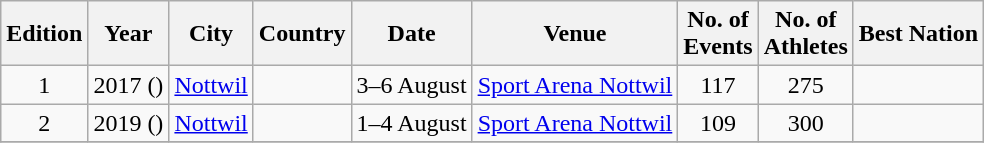<table class="wikitable">
<tr>
<th>Edition</th>
<th>Year</th>
<th>City</th>
<th>Country</th>
<th>Date</th>
<th>Venue</th>
<th>No. of <br>Events</th>
<th>No. of<br>Athletes</th>
<th>Best Nation</th>
</tr>
<tr>
<td align=center>1</td>
<td align=center>2017 ()</td>
<td><a href='#'>Nottwil</a></td>
<td></td>
<td>3–6 August</td>
<td><a href='#'>Sport Arena Nottwil</a></td>
<td align=center>117</td>
<td align=center>275</td>
<td></td>
</tr>
<tr>
<td align=center>2</td>
<td align=center>2019 ()</td>
<td><a href='#'>Nottwil</a></td>
<td></td>
<td>1–4 August</td>
<td><a href='#'>Sport Arena Nottwil</a></td>
<td align=center>109</td>
<td align=center>300</td>
<td></td>
</tr>
<tr>
</tr>
</table>
